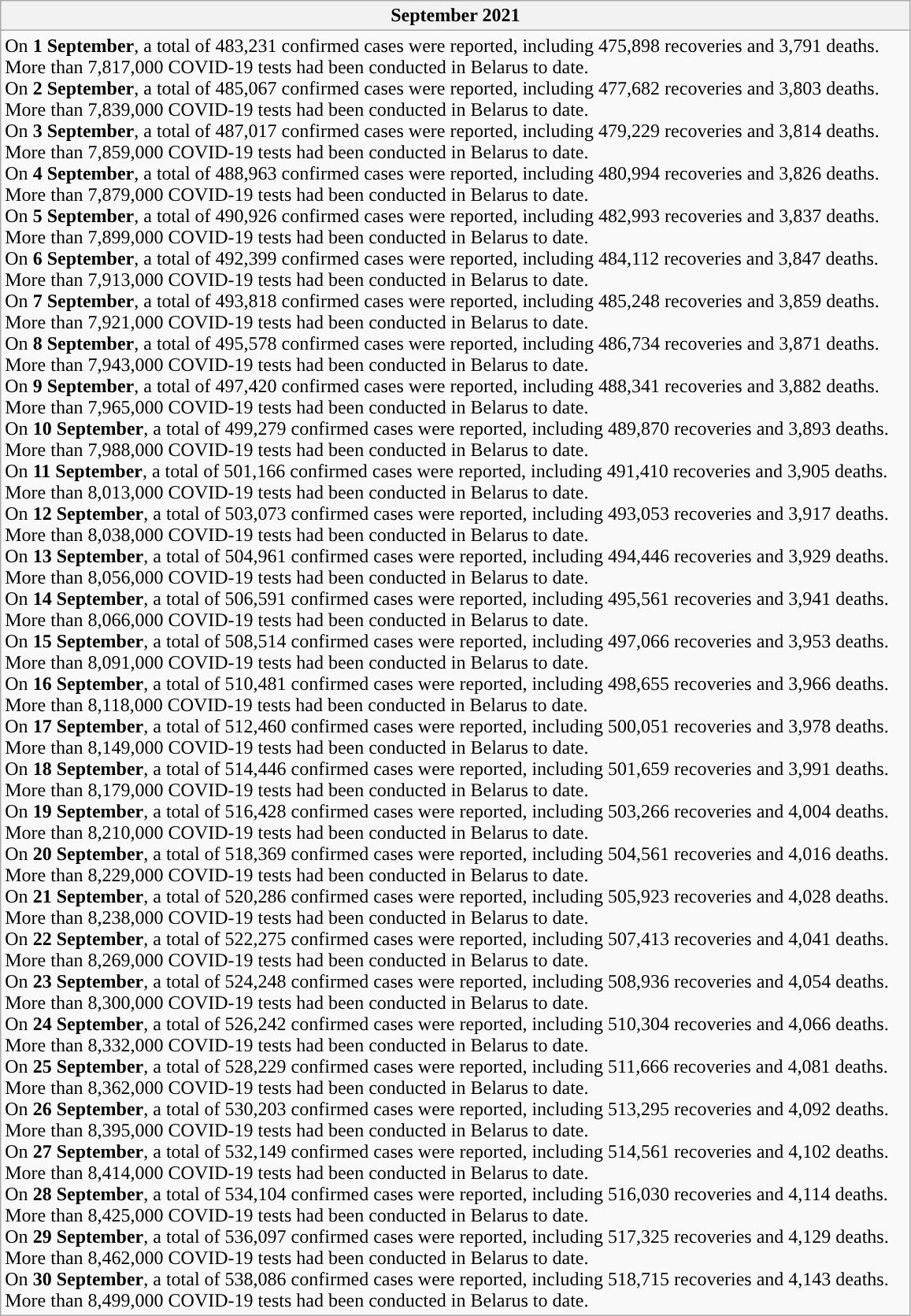<table class="wikitable mw-collapsible mw-collapsed" style="width: 61%">
<tr>
<th>September 2021</th>
</tr>
<tr>
<td>On <strong>1 September</strong>, a total of 483,231 confirmed cases were reported, including 475,898 recoveries and 3,791 deaths. More than 7,817,000 COVID-19 tests had been conducted in Belarus to date.<br>On <strong>2 September</strong>, a total of 485,067 confirmed cases were reported, including 477,682 recoveries and 3,803 deaths. More than 7,839,000 COVID-19 tests had been conducted in Belarus to date.<br>On <strong>3 September</strong>, a total of 487,017 confirmed cases were reported, including 479,229 recoveries and 3,814 deaths. More than 7,859,000 COVID-19 tests had been conducted in Belarus to date.<br>On <strong>4 September</strong>, a total of 488,963 confirmed cases were reported, including 480,994 recoveries and 3,826 deaths. More than 7,879,000 COVID-19 tests had been conducted in Belarus to date.<br>On <strong>5 September</strong>, a total of 490,926 confirmed cases were reported, including 482,993 recoveries and 3,837 deaths. More than 7,899,000 COVID-19 tests had been conducted in Belarus to date.<br>On <strong>6 September</strong>, a total of 492,399 confirmed cases were reported, including 484,112 recoveries and 3,847 deaths. More than 7,913,000 COVID-19 tests had been conducted in Belarus to date.<br>On <strong>7 September</strong>, a total of 493,818 confirmed cases were reported, including 485,248 recoveries and 3,859 deaths. More than 7,921,000 COVID-19 tests had been conducted in Belarus to date.<br>On <strong>8 September</strong>, a total of 495,578 confirmed cases were reported, including 486,734 recoveries and 3,871 deaths. More than 7,943,000 COVID-19 tests had been conducted in Belarus to date.<br>On <strong>9 September</strong>, a total of 497,420 confirmed cases were reported, including 488,341 recoveries and 3,882 deaths. More than 7,965,000 COVID-19 tests had been conducted in Belarus to date.<br>On <strong>10 September</strong>, a total of 499,279 confirmed cases were reported, including 489,870 recoveries and 3,893 deaths. More than 7,988,000 COVID-19 tests had been conducted in Belarus to date.<br>On <strong>11 September</strong>, a total of 501,166 confirmed cases were reported, including 491,410 recoveries and 3,905 deaths. More than 8,013,000 COVID-19 tests had been conducted in Belarus to date.<br>On <strong>12 September</strong>, a total of 503,073 confirmed cases were reported, including 493,053 recoveries and 3,917 deaths. More than 8,038,000 COVID-19 tests had been conducted in Belarus to date.<br>On <strong>13 September</strong>, a total of 504,961 confirmed cases were reported, including 494,446 recoveries and 3,929 deaths. More than 8,056,000 COVID-19 tests had been conducted in Belarus to date.<br>On <strong>14 September</strong>, a total of 506,591 confirmed cases were reported, including 495,561 recoveries and 3,941 deaths. More than 8,066,000 COVID-19 tests had been conducted in Belarus to date.<br>On <strong>15 September</strong>, a total of 508,514 confirmed cases were reported, including 497,066 recoveries and 3,953 deaths. More than 8,091,000 COVID-19 tests had been conducted in Belarus to date.<br>On <strong>16 September</strong>, a total of 510,481 confirmed cases were reported, including 498,655 recoveries and 3,966 deaths. More than 8,118,000 COVID-19 tests had been conducted in Belarus to date.<br>On <strong>17 September</strong>, a total of 512,460 confirmed cases were reported, including 500,051 recoveries and 3,978 deaths. More than 8,149,000 COVID-19 tests had been conducted in Belarus to date.<br>On <strong>18 September</strong>, a total of 514,446 confirmed cases were reported, including 501,659 recoveries and 3,991 deaths. More than 8,179,000 COVID-19 tests had been conducted in Belarus to date.<br>On <strong>19 September</strong>, a total of 516,428 confirmed cases were reported, including 503,266 recoveries and 4,004 deaths. More than 8,210,000 COVID-19 tests had been conducted in Belarus to date.<br>On <strong>20 September</strong>, a total of 518,369 confirmed cases were reported, including 504,561 recoveries and 4,016 deaths. More than 8,229,000 COVID-19 tests had been conducted in Belarus to date.<br>On <strong>21 September</strong>, a total of 520,286 confirmed cases were reported, including 505,923 recoveries and 4,028 deaths. More than 8,238,000 COVID-19 tests had been conducted in Belarus to date.<br>On <strong>22 September</strong>, a total of 522,275 confirmed cases were reported, including 507,413 recoveries and 4,041 deaths. More than 8,269,000 COVID-19 tests had been conducted in Belarus to date.<br>On <strong>23 September</strong>, a total of 524,248 confirmed cases were reported, including 508,936 recoveries and 4,054 deaths. More than 8,300,000 COVID-19 tests had been conducted in Belarus to date.<br>On <strong>24 September</strong>, a total of 526,242 confirmed cases were reported, including 510,304 recoveries and 4,066 deaths. More than 8,332,000 COVID-19 tests had been conducted in Belarus to date.<br>On <strong>25 September</strong>, a total of 528,229 confirmed cases were reported, including 511,666 recoveries and 4,081 deaths. More than 8,362,000 COVID-19 tests had been conducted in Belarus to date.<br>On <strong>26 September</strong>, a total of 530,203 confirmed cases were reported, including 513,295 recoveries and 4,092 deaths. More than 8,395,000 COVID-19 tests had been conducted in Belarus to date.<br>On <strong>27 September</strong>, a total of 532,149 confirmed cases were reported, including 514,561 recoveries and 4,102 deaths. More than 8,414,000 COVID-19 tests had been conducted in Belarus to date.<br>On <strong>28 September</strong>, a total of 534,104 confirmed cases were reported, including 516,030 recoveries and 4,114 deaths. More than 8,425,000 COVID-19 tests had been conducted in Belarus to date.<br>On <strong>29 September</strong>, a total of 536,097 confirmed cases were reported, including 517,325 recoveries and 4,129 deaths. More than 8,462,000 COVID-19 tests had been conducted in Belarus to date.<br>On <strong>30 September</strong>, a total of 538,086 confirmed cases were reported, including 518,715 recoveries and 4,143 deaths. More than 8,499,000 COVID-19 tests had been conducted in Belarus to date.</td>
</tr>
</table>
